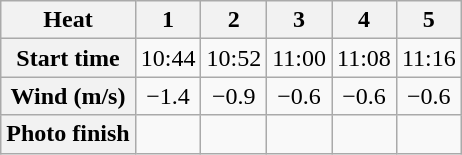<table class="wikitable" style="text-align:center">
<tr>
<th>Heat</th>
<th>1</th>
<th>2</th>
<th>3</th>
<th>4</th>
<th>5</th>
</tr>
<tr>
<th>Start time</th>
<td>10:44</td>
<td>10:52</td>
<td>11:00</td>
<td>11:08</td>
<td>11:16</td>
</tr>
<tr>
<th>Wind (m/s)</th>
<td>−1.4</td>
<td>−0.9</td>
<td>−0.6</td>
<td>−0.6</td>
<td>−0.6</td>
</tr>
<tr>
<th>Photo finish</th>
<td></td>
<td></td>
<td></td>
<td></td>
<td></td>
</tr>
</table>
